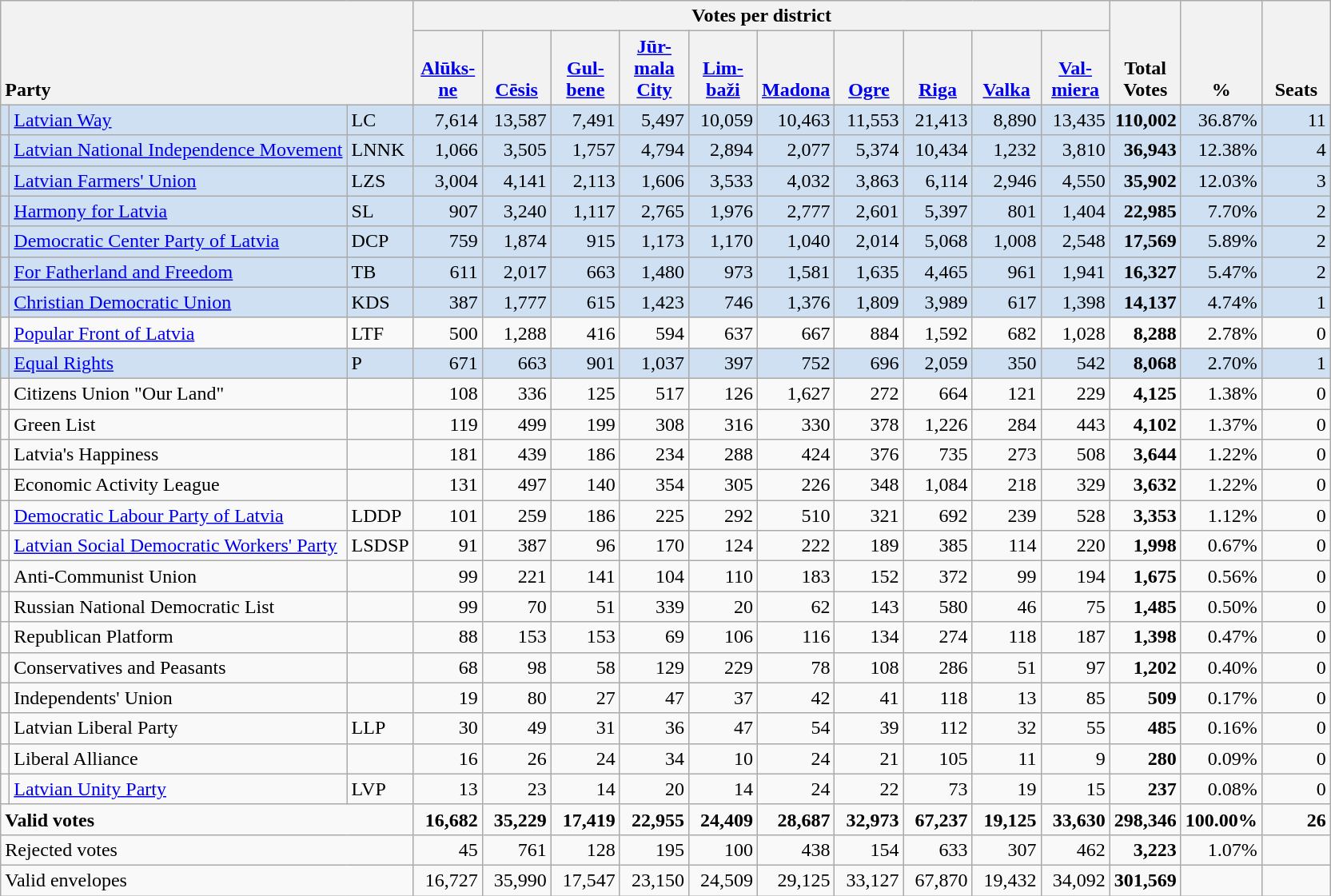<table class="wikitable" border="1" style="text-align:right;">
<tr>
<th style="text-align:left;" valign=bottom rowspan=2 colspan=3>Party</th>
<th colspan=10>Votes per district</th>
<th align=center valign=bottom rowspan=2 width="50">Total Votes</th>
<th align=center valign=bottom rowspan=2 width="50">%</th>
<th align=center valign=bottom rowspan=2 width="50">Seats</th>
</tr>
<tr>
<th align=center valign=bottom width="50"><a href='#'>Alūks- ne</a></th>
<th align=center valign=bottom width="50"><a href='#'>Cēsis</a></th>
<th align=center valign=bottom width="50"><a href='#'>Gul- bene</a></th>
<th align=center valign=bottom width="50"><a href='#'>Jūr- mala City</a></th>
<th align=center valign=bottom width="50"><a href='#'>Lim- baži</a></th>
<th align=center valign=bottom width="50"><a href='#'>Madona</a></th>
<th align=center valign=bottom width="50"><a href='#'>Ogre</a></th>
<th align=center valign=bottom width="50"><a href='#'>Riga</a></th>
<th align=center valign=bottom width="50"><a href='#'>Valka</a></th>
<th align=center valign=bottom width="50"><a href='#'>Val- miera</a></th>
</tr>
<tr style="background:#CEE0F2;">
<td></td>
<td align=left><a href='#'>Latvian Way</a></td>
<td align=left>LC</td>
<td>7,614</td>
<td>13,587</td>
<td>7,491</td>
<td>5,497</td>
<td>10,059</td>
<td>10,463</td>
<td>11,553</td>
<td>21,413</td>
<td>8,890</td>
<td>13,435</td>
<td><strong>110,002</strong></td>
<td>36.87%</td>
<td>11</td>
</tr>
<tr style="background:#CEE0F2;">
<td></td>
<td align=left><a href='#'>Latvian National Independence Movement</a></td>
<td align=left>LNNK</td>
<td>1,066</td>
<td>3,505</td>
<td>1,757</td>
<td>4,794</td>
<td>2,894</td>
<td>2,077</td>
<td>5,374</td>
<td>10,434</td>
<td>1,232</td>
<td>3,810</td>
<td><strong>36,943</strong></td>
<td>12.38%</td>
<td>4</td>
</tr>
<tr style="background:#CEE0F2;">
<td></td>
<td align=left><a href='#'>Latvian Farmers' Union</a></td>
<td align=left>LZS</td>
<td>3,004</td>
<td>4,141</td>
<td>2,113</td>
<td>1,606</td>
<td>3,533</td>
<td>4,032</td>
<td>3,863</td>
<td>6,114</td>
<td>2,946</td>
<td>4,550</td>
<td><strong>35,902</strong></td>
<td>12.03%</td>
<td>3</td>
</tr>
<tr style="background:#CEE0F2;">
<td></td>
<td align=left><a href='#'>Harmony for Latvia</a></td>
<td align=left>SL</td>
<td>907</td>
<td>3,240</td>
<td>1,117</td>
<td>2,765</td>
<td>1,976</td>
<td>2,777</td>
<td>2,601</td>
<td>5,397</td>
<td>801</td>
<td>1,404</td>
<td><strong>22,985</strong></td>
<td>7.70%</td>
<td>2</td>
</tr>
<tr style="background:#CEE0F2;">
<td></td>
<td align=left><a href='#'>Democratic Center Party of Latvia</a></td>
<td align=left>DCP</td>
<td>759</td>
<td>1,874</td>
<td>915</td>
<td>1,173</td>
<td>1,170</td>
<td>1,040</td>
<td>2,014</td>
<td>5,068</td>
<td>1,008</td>
<td>2,548</td>
<td><strong>17,569</strong></td>
<td>5.89%</td>
<td>2</td>
</tr>
<tr style="background:#CEE0F2;">
<td></td>
<td align=left><a href='#'>For Fatherland and Freedom</a></td>
<td align=left>TB</td>
<td>611</td>
<td>2,017</td>
<td>663</td>
<td>1,480</td>
<td>973</td>
<td>1,581</td>
<td>1,635</td>
<td>4,465</td>
<td>961</td>
<td>1,941</td>
<td><strong>16,327</strong></td>
<td>5.47%</td>
<td>2</td>
</tr>
<tr style="background:#CEE0F2;">
<td></td>
<td align=left><a href='#'>Christian Democratic Union</a></td>
<td align=left>KDS</td>
<td>387</td>
<td>1,777</td>
<td>615</td>
<td>1,423</td>
<td>746</td>
<td>1,376</td>
<td>1,809</td>
<td>3,989</td>
<td>617</td>
<td>1,398</td>
<td><strong>14,137</strong></td>
<td>4.74%</td>
<td>1</td>
</tr>
<tr>
<td></td>
<td align=left><a href='#'>Popular Front of Latvia</a></td>
<td align=left>LTF</td>
<td>500</td>
<td>1,288</td>
<td>416</td>
<td>594</td>
<td>637</td>
<td>667</td>
<td>884</td>
<td>1,592</td>
<td>682</td>
<td>1,028</td>
<td><strong>8,288</strong></td>
<td>2.78%</td>
<td>0</td>
</tr>
<tr style="background:#CEE0F2;">
<td></td>
<td align=left><a href='#'>Equal Rights</a></td>
<td align=left>Р</td>
<td>671</td>
<td>663</td>
<td>901</td>
<td>1,037</td>
<td>397</td>
<td>752</td>
<td>696</td>
<td>2,059</td>
<td>350</td>
<td>542</td>
<td><strong>8,068</strong></td>
<td>2.70%</td>
<td>1</td>
</tr>
<tr>
<td></td>
<td align=left>Citizens Union "Our Land"</td>
<td align=left></td>
<td>108</td>
<td>336</td>
<td>125</td>
<td>517</td>
<td>126</td>
<td>1,627</td>
<td>272</td>
<td>664</td>
<td>121</td>
<td>229</td>
<td><strong>4,125</strong></td>
<td>1.38%</td>
<td>0</td>
</tr>
<tr>
<td></td>
<td align=left>Green List</td>
<td align=left></td>
<td>119</td>
<td>499</td>
<td>199</td>
<td>308</td>
<td>316</td>
<td>330</td>
<td>378</td>
<td>1,226</td>
<td>284</td>
<td>443</td>
<td><strong>4,102</strong></td>
<td>1.37%</td>
<td>0</td>
</tr>
<tr>
<td></td>
<td align=left>Latvia's Happiness</td>
<td align=left></td>
<td>181</td>
<td>439</td>
<td>186</td>
<td>234</td>
<td>288</td>
<td>424</td>
<td>376</td>
<td>735</td>
<td>273</td>
<td>508</td>
<td><strong>3,644</strong></td>
<td>1.22%</td>
<td>0</td>
</tr>
<tr>
<td></td>
<td align=left>Economic Activity League</td>
<td align=left></td>
<td>131</td>
<td>497</td>
<td>140</td>
<td>354</td>
<td>305</td>
<td>226</td>
<td>348</td>
<td>1,084</td>
<td>218</td>
<td>329</td>
<td><strong>3,632</strong></td>
<td>1.22%</td>
<td>0</td>
</tr>
<tr>
<td></td>
<td align=left><a href='#'>Democratic Labour Party of Latvia</a></td>
<td align=left>LDDP</td>
<td>101</td>
<td>259</td>
<td>186</td>
<td>225</td>
<td>292</td>
<td>510</td>
<td>321</td>
<td>692</td>
<td>239</td>
<td>528</td>
<td><strong>3,353</strong></td>
<td>1.12%</td>
<td>0</td>
</tr>
<tr>
<td></td>
<td align=left style="white-space: nowrap;"><a href='#'>Latvian Social Democratic Workers' Party</a></td>
<td align=left>LSDSP</td>
<td>91</td>
<td>387</td>
<td>96</td>
<td>170</td>
<td>124</td>
<td>222</td>
<td>189</td>
<td>385</td>
<td>114</td>
<td>220</td>
<td><strong>1,998</strong></td>
<td>0.67%</td>
<td>0</td>
</tr>
<tr>
<td></td>
<td align=left>Anti-Communist Union</td>
<td align=left></td>
<td>99</td>
<td>221</td>
<td>141</td>
<td>104</td>
<td>110</td>
<td>183</td>
<td>152</td>
<td>372</td>
<td>99</td>
<td>194</td>
<td><strong>1,675</strong></td>
<td>0.56%</td>
<td>0</td>
</tr>
<tr>
<td></td>
<td align=left>Russian National Democratic List</td>
<td align=left></td>
<td>99</td>
<td>70</td>
<td>51</td>
<td>339</td>
<td>20</td>
<td>62</td>
<td>143</td>
<td>580</td>
<td>46</td>
<td>75</td>
<td><strong>1,485</strong></td>
<td>0.50%</td>
<td>0</td>
</tr>
<tr>
<td></td>
<td align=left>Republican Platform</td>
<td align=left></td>
<td>88</td>
<td>153</td>
<td>153</td>
<td>69</td>
<td>106</td>
<td>116</td>
<td>134</td>
<td>274</td>
<td>118</td>
<td>187</td>
<td><strong>1,398</strong></td>
<td>0.47%</td>
<td>0</td>
</tr>
<tr>
<td></td>
<td align=left>Conservatives and Peasants</td>
<td align=left></td>
<td>68</td>
<td>98</td>
<td>58</td>
<td>129</td>
<td>229</td>
<td>78</td>
<td>108</td>
<td>286</td>
<td>51</td>
<td>97</td>
<td><strong>1,202</strong></td>
<td>0.40%</td>
<td>0</td>
</tr>
<tr>
<td></td>
<td align=left>Independents' Union</td>
<td align=left></td>
<td>19</td>
<td>80</td>
<td>27</td>
<td>47</td>
<td>37</td>
<td>42</td>
<td>41</td>
<td>118</td>
<td>13</td>
<td>85</td>
<td><strong>509</strong></td>
<td>0.17%</td>
<td>0</td>
</tr>
<tr>
<td></td>
<td align=left>Latvian Liberal Party</td>
<td align=left>LLP</td>
<td>30</td>
<td>49</td>
<td>31</td>
<td>36</td>
<td>47</td>
<td>54</td>
<td>39</td>
<td>112</td>
<td>32</td>
<td>55</td>
<td><strong>485</strong></td>
<td>0.16%</td>
<td>0</td>
</tr>
<tr>
<td></td>
<td align=left>Liberal Alliance</td>
<td align=left></td>
<td>16</td>
<td>26</td>
<td>24</td>
<td>34</td>
<td>10</td>
<td>24</td>
<td>21</td>
<td>105</td>
<td>11</td>
<td>9</td>
<td><strong>280</strong></td>
<td>0.09%</td>
<td>0</td>
</tr>
<tr>
<td></td>
<td align=left><a href='#'>Latvian Unity Party</a></td>
<td align=left>LVP</td>
<td>13</td>
<td>23</td>
<td>14</td>
<td>20</td>
<td>14</td>
<td>24</td>
<td>22</td>
<td>73</td>
<td>19</td>
<td>15</td>
<td><strong>237</strong></td>
<td>0.08%</td>
<td>0</td>
</tr>
<tr style="font-weight:bold">
<td align=left colspan=3>Valid votes</td>
<td>16,682</td>
<td>35,229</td>
<td>17,419</td>
<td>22,955</td>
<td>24,409</td>
<td>28,687</td>
<td>32,973</td>
<td>67,237</td>
<td>19,125</td>
<td>33,630</td>
<td>298,346</td>
<td>100.00%</td>
<td>26</td>
</tr>
<tr>
<td align=left colspan=3>Rejected votes</td>
<td>45</td>
<td>761</td>
<td>128</td>
<td>195</td>
<td>100</td>
<td>438</td>
<td>154</td>
<td>633</td>
<td>307</td>
<td>462</td>
<td><strong>3,223</strong></td>
<td>1.07%</td>
<td></td>
</tr>
<tr>
<td align=left colspan=3>Valid envelopes</td>
<td>16,727</td>
<td>35,990</td>
<td>17,547</td>
<td>23,150</td>
<td>24,509</td>
<td>29,125</td>
<td>33,127</td>
<td>67,870</td>
<td>19,432</td>
<td>34,092</td>
<td><strong>301,569</strong></td>
<td></td>
<td></td>
</tr>
</table>
